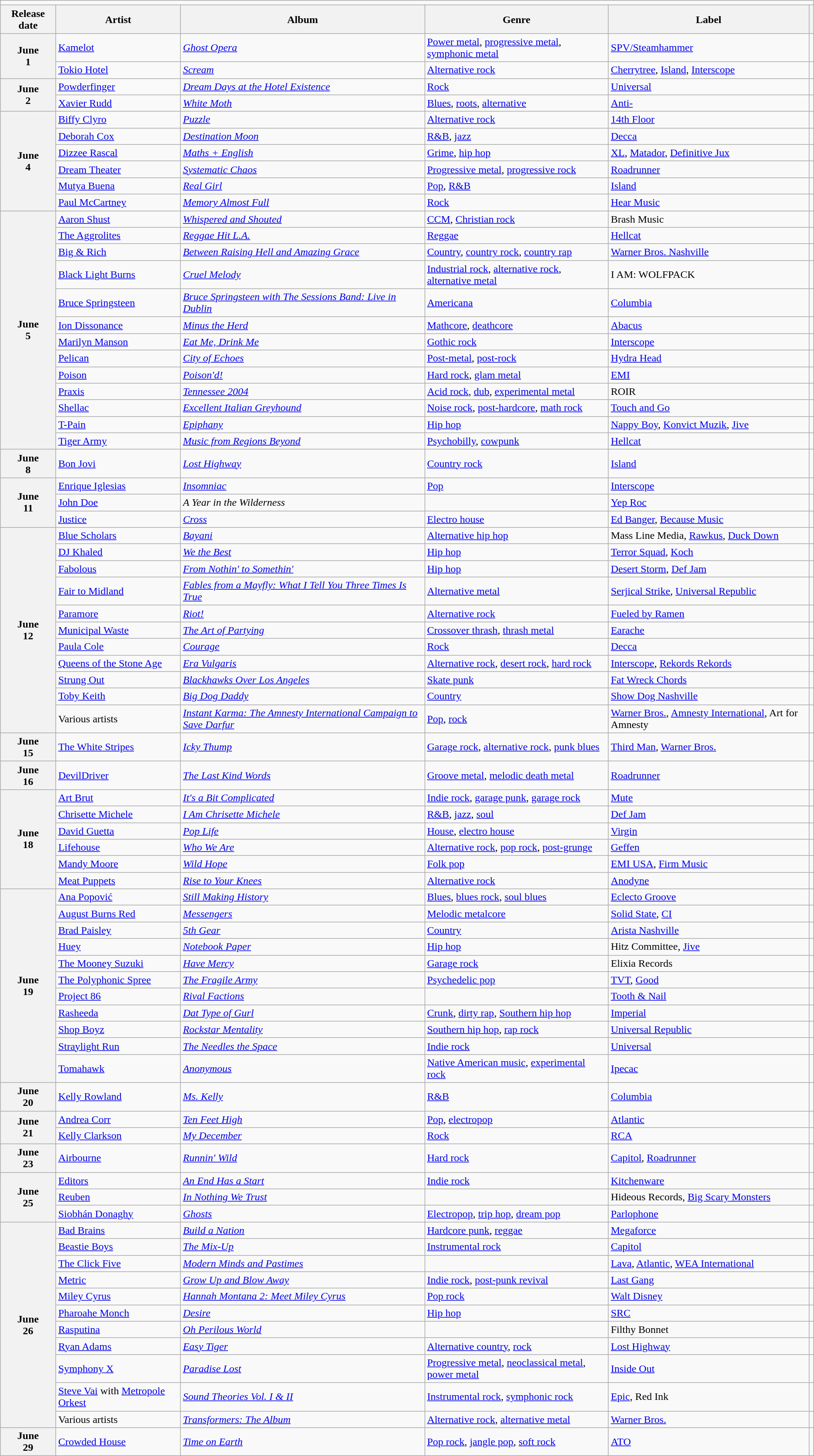<table class="wikitable plainrowheaders">
<tr>
<td colspan="6" style="text-align:center;"></td>
</tr>
<tr>
<th scope="col">Release date</th>
<th scope="col">Artist</th>
<th scope="col">Album</th>
<th scope="col">Genre</th>
<th scope="col">Label</th>
<th scope="col"></th>
</tr>
<tr>
<th scope="row" rowspan="2" style="text-align:center;">June<br>1</th>
<td><a href='#'>Kamelot</a></td>
<td><em><a href='#'>Ghost Opera</a></em></td>
<td><a href='#'>Power metal</a>, <a href='#'>progressive metal</a>, <a href='#'>symphonic metal</a></td>
<td><a href='#'>SPV/Steamhammer</a></td>
<td></td>
</tr>
<tr>
<td><a href='#'>Tokio Hotel</a></td>
<td><em><a href='#'>Scream</a></em></td>
<td><a href='#'>Alternative rock</a></td>
<td><a href='#'>Cherrytree</a>, <a href='#'>Island</a>, <a href='#'>Interscope</a></td>
<td></td>
</tr>
<tr>
<th scope="row" rowspan="2" style="text-align:center;">June<br>2</th>
<td><a href='#'>Powderfinger</a></td>
<td><em><a href='#'>Dream Days at the Hotel Existence</a></em></td>
<td><a href='#'>Rock</a></td>
<td><a href='#'>Universal</a></td>
<td></td>
</tr>
<tr>
<td><a href='#'>Xavier Rudd</a></td>
<td><em><a href='#'>White Moth</a></em></td>
<td><a href='#'>Blues</a>, <a href='#'>roots</a>, <a href='#'>alternative</a></td>
<td><a href='#'>Anti-</a></td>
<td></td>
</tr>
<tr>
<th scope="row" rowspan="6" style="text-align:center;">June<br>4</th>
<td><a href='#'>Biffy Clyro</a></td>
<td><em><a href='#'>Puzzle</a></em></td>
<td><a href='#'>Alternative rock</a></td>
<td><a href='#'>14th Floor</a></td>
<td></td>
</tr>
<tr>
<td><a href='#'>Deborah Cox</a></td>
<td><em><a href='#'>Destination Moon</a></em></td>
<td><a href='#'>R&B</a>, <a href='#'>jazz</a></td>
<td><a href='#'>Decca</a></td>
<td></td>
</tr>
<tr>
<td><a href='#'>Dizzee Rascal</a></td>
<td><em><a href='#'>Maths + English</a></em></td>
<td><a href='#'>Grime</a>, <a href='#'>hip hop</a></td>
<td><a href='#'>XL</a>, <a href='#'>Matador</a>, <a href='#'>Definitive Jux</a></td>
<td></td>
</tr>
<tr>
<td><a href='#'>Dream Theater</a></td>
<td><em><a href='#'>Systematic Chaos</a></em></td>
<td><a href='#'>Progressive metal</a>, <a href='#'>progressive rock</a></td>
<td><a href='#'>Roadrunner</a></td>
<td></td>
</tr>
<tr>
<td><a href='#'>Mutya Buena</a></td>
<td><em><a href='#'>Real Girl</a></em></td>
<td><a href='#'>Pop</a>, <a href='#'>R&B</a></td>
<td><a href='#'>Island</a></td>
<td></td>
</tr>
<tr>
<td><a href='#'>Paul McCartney</a></td>
<td><em><a href='#'>Memory Almost Full</a></em></td>
<td><a href='#'>Rock</a></td>
<td><a href='#'>Hear Music</a></td>
<td></td>
</tr>
<tr>
<th scope="row" rowspan="13" style="text-align:center;">June<br>5</th>
<td><a href='#'>Aaron Shust</a></td>
<td><em><a href='#'>Whispered and Shouted</a></em></td>
<td><a href='#'>CCM</a>, <a href='#'>Christian rock</a></td>
<td>Brash Music</td>
<td></td>
</tr>
<tr>
<td><a href='#'>The Aggrolites</a></td>
<td><em><a href='#'>Reggae Hit L.A.</a></em></td>
<td><a href='#'>Reggae</a></td>
<td><a href='#'>Hellcat</a></td>
<td></td>
</tr>
<tr>
<td><a href='#'>Big & Rich</a></td>
<td><em><a href='#'>Between Raising Hell and Amazing Grace</a></em></td>
<td><a href='#'>Country</a>, <a href='#'>country rock</a>, <a href='#'>country rap</a></td>
<td><a href='#'>Warner Bros. Nashville</a></td>
<td></td>
</tr>
<tr>
<td><a href='#'>Black Light Burns</a></td>
<td><em><a href='#'>Cruel Melody</a></em></td>
<td><a href='#'>Industrial rock</a>, <a href='#'>alternative rock</a>, <a href='#'>alternative metal</a></td>
<td>I AM: WOLFPACK</td>
<td></td>
</tr>
<tr>
<td><a href='#'>Bruce Springsteen</a></td>
<td><em><a href='#'>Bruce Springsteen with The Sessions Band: Live in Dublin</a></em></td>
<td><a href='#'>Americana</a></td>
<td><a href='#'>Columbia</a></td>
<td></td>
</tr>
<tr>
<td><a href='#'>Ion Dissonance</a></td>
<td><em><a href='#'>Minus the Herd</a></em></td>
<td><a href='#'>Mathcore</a>, <a href='#'>deathcore</a></td>
<td><a href='#'>Abacus</a></td>
<td></td>
</tr>
<tr>
<td><a href='#'>Marilyn Manson</a></td>
<td><em><a href='#'>Eat Me, Drink Me</a></em></td>
<td><a href='#'>Gothic rock</a></td>
<td><a href='#'>Interscope</a></td>
<td></td>
</tr>
<tr>
<td><a href='#'>Pelican</a></td>
<td><em><a href='#'>City of Echoes</a></em></td>
<td><a href='#'>Post-metal</a>, <a href='#'>post-rock</a></td>
<td><a href='#'>Hydra Head</a></td>
<td></td>
</tr>
<tr>
<td><a href='#'>Poison</a></td>
<td><em><a href='#'>Poison'd!</a></em></td>
<td><a href='#'>Hard rock</a>, <a href='#'>glam metal</a></td>
<td><a href='#'>EMI</a></td>
<td></td>
</tr>
<tr>
<td><a href='#'>Praxis</a></td>
<td><em><a href='#'>Tennessee 2004</a></em></td>
<td><a href='#'>Acid rock</a>, <a href='#'>dub</a>, <a href='#'>experimental metal</a></td>
<td>ROIR</td>
<td></td>
</tr>
<tr>
<td><a href='#'>Shellac</a></td>
<td><em><a href='#'>Excellent Italian Greyhound</a></em></td>
<td><a href='#'>Noise rock</a>, <a href='#'>post-hardcore</a>, <a href='#'>math rock</a></td>
<td><a href='#'>Touch and Go</a></td>
<td></td>
</tr>
<tr>
<td><a href='#'>T-Pain</a></td>
<td><em><a href='#'>Epiphany</a></em></td>
<td><a href='#'>Hip hop</a></td>
<td><a href='#'>Nappy Boy</a>, <a href='#'>Konvict Muzik</a>, <a href='#'>Jive</a></td>
<td></td>
</tr>
<tr>
<td><a href='#'>Tiger Army</a></td>
<td><em><a href='#'>Music from Regions Beyond</a></em></td>
<td><a href='#'>Psychobilly</a>, <a href='#'>cowpunk</a></td>
<td><a href='#'>Hellcat</a></td>
<td></td>
</tr>
<tr>
<th scope="row" style="text-align:center;">June<br>8</th>
<td><a href='#'>Bon Jovi</a></td>
<td><em><a href='#'>Lost Highway</a></em></td>
<td><a href='#'>Country rock</a></td>
<td><a href='#'>Island</a></td>
<td></td>
</tr>
<tr>
<th scope="row" rowspan="3" style="text-align:center;">June<br>11</th>
<td><a href='#'>Enrique Iglesias</a></td>
<td><em><a href='#'>Insomniac</a></em></td>
<td><a href='#'>Pop</a></td>
<td><a href='#'>Interscope</a></td>
<td></td>
</tr>
<tr>
<td><a href='#'>John Doe</a></td>
<td><em>A Year in the Wilderness</em></td>
<td></td>
<td><a href='#'>Yep Roc</a></td>
<td></td>
</tr>
<tr>
<td><a href='#'>Justice</a></td>
<td><em><a href='#'>Cross</a></em></td>
<td><a href='#'>Electro house</a></td>
<td><a href='#'>Ed Banger</a>, <a href='#'>Because Music</a></td>
<td></td>
</tr>
<tr>
<th scope="row" rowspan="11" style="text-align:center;">June<br>12</th>
<td><a href='#'>Blue Scholars</a></td>
<td><em><a href='#'>Bayani</a></em></td>
<td><a href='#'>Alternative hip hop</a></td>
<td>Mass Line Media, <a href='#'>Rawkus</a>, <a href='#'>Duck Down</a></td>
<td></td>
</tr>
<tr>
<td><a href='#'>DJ Khaled</a></td>
<td><em><a href='#'>We the Best</a></em></td>
<td><a href='#'>Hip hop</a></td>
<td><a href='#'>Terror Squad</a>, <a href='#'>Koch</a></td>
<td></td>
</tr>
<tr>
<td><a href='#'>Fabolous</a></td>
<td><em><a href='#'>From Nothin' to Somethin'</a></em></td>
<td><a href='#'>Hip hop</a></td>
<td><a href='#'>Desert Storm</a>, <a href='#'>Def Jam</a></td>
<td></td>
</tr>
<tr>
<td><a href='#'>Fair to Midland</a></td>
<td><em><a href='#'>Fables from a Mayfly: What I Tell You Three Times Is True</a></em></td>
<td><a href='#'>Alternative metal</a></td>
<td><a href='#'>Serjical Strike</a>, <a href='#'>Universal Republic</a></td>
<td></td>
</tr>
<tr>
<td><a href='#'>Paramore</a></td>
<td><em><a href='#'>Riot!</a></em></td>
<td><a href='#'>Alternative rock</a></td>
<td><a href='#'>Fueled by Ramen</a></td>
<td></td>
</tr>
<tr>
<td><a href='#'>Municipal Waste</a></td>
<td><em><a href='#'>The Art of Partying</a></em></td>
<td><a href='#'>Crossover thrash</a>, <a href='#'>thrash metal</a></td>
<td><a href='#'>Earache</a></td>
<td></td>
</tr>
<tr>
<td><a href='#'>Paula Cole</a></td>
<td><em><a href='#'>Courage</a></em></td>
<td><a href='#'>Rock</a></td>
<td><a href='#'>Decca</a></td>
<td></td>
</tr>
<tr>
<td><a href='#'>Queens of the Stone Age</a></td>
<td><em><a href='#'>Era Vulgaris</a></em></td>
<td><a href='#'>Alternative rock</a>, <a href='#'>desert rock</a>, <a href='#'>hard rock</a></td>
<td><a href='#'>Interscope</a>, <a href='#'>Rekords Rekords</a></td>
<td></td>
</tr>
<tr>
<td><a href='#'>Strung Out</a></td>
<td><em><a href='#'>Blackhawks Over Los Angeles</a></em></td>
<td><a href='#'>Skate punk</a></td>
<td><a href='#'>Fat Wreck Chords</a></td>
<td></td>
</tr>
<tr>
<td><a href='#'>Toby Keith</a></td>
<td><em><a href='#'>Big Dog Daddy</a></em></td>
<td><a href='#'>Country</a></td>
<td><a href='#'>Show Dog Nashville</a></td>
<td></td>
</tr>
<tr>
<td>Various artists</td>
<td><em><a href='#'>Instant Karma: The Amnesty International Campaign to Save Darfur</a></em></td>
<td><a href='#'>Pop</a>, <a href='#'>rock</a></td>
<td><a href='#'>Warner Bros.</a>, <a href='#'>Amnesty International</a>, Art for Amnesty</td>
<td></td>
</tr>
<tr>
<th scope="row" style="text-align:center;">June<br>15</th>
<td><a href='#'>The White Stripes</a></td>
<td><em><a href='#'>Icky Thump</a></em></td>
<td><a href='#'>Garage rock</a>, <a href='#'>alternative rock</a>, <a href='#'>punk blues</a></td>
<td><a href='#'>Third Man</a>, <a href='#'>Warner Bros.</a></td>
<td></td>
</tr>
<tr>
<th scope="row" style="text-align:center;">June<br>16</th>
<td><a href='#'>DevilDriver</a></td>
<td><em><a href='#'>The Last Kind Words</a></em></td>
<td><a href='#'>Groove metal</a>, <a href='#'>melodic death metal</a></td>
<td><a href='#'>Roadrunner</a></td>
<td></td>
</tr>
<tr>
<th scope="row" rowspan="6" style="text-align:center;">June<br>18</th>
<td><a href='#'>Art Brut</a></td>
<td><em><a href='#'>It's a Bit Complicated</a></em></td>
<td><a href='#'>Indie rock</a>, <a href='#'>garage punk</a>, <a href='#'>garage rock</a></td>
<td><a href='#'>Mute</a></td>
<td></td>
</tr>
<tr>
<td><a href='#'>Chrisette Michele</a></td>
<td><em><a href='#'>I Am Chrisette Michele</a></em></td>
<td><a href='#'>R&B</a>, <a href='#'>jazz</a>, <a href='#'>soul</a></td>
<td><a href='#'>Def Jam</a></td>
<td></td>
</tr>
<tr>
<td><a href='#'>David Guetta</a></td>
<td><em><a href='#'>Pop Life</a></em></td>
<td><a href='#'>House</a>, <a href='#'>electro house</a></td>
<td><a href='#'>Virgin</a></td>
<td></td>
</tr>
<tr>
<td><a href='#'>Lifehouse</a></td>
<td><em><a href='#'>Who We Are</a></em></td>
<td><a href='#'>Alternative rock</a>, <a href='#'>pop rock</a>, <a href='#'>post-grunge</a></td>
<td><a href='#'>Geffen</a></td>
<td></td>
</tr>
<tr>
<td><a href='#'>Mandy Moore</a></td>
<td><em><a href='#'>Wild Hope</a></em></td>
<td><a href='#'>Folk pop</a></td>
<td><a href='#'>EMI USA</a>, <a href='#'>Firm Music</a></td>
<td></td>
</tr>
<tr>
<td><a href='#'>Meat Puppets</a></td>
<td><em><a href='#'>Rise to Your Knees</a></em></td>
<td><a href='#'>Alternative rock</a></td>
<td><a href='#'>Anodyne</a></td>
<td></td>
</tr>
<tr>
<th scope="row" rowspan="11" style="text-align:center;">June<br>19</th>
<td><a href='#'>Ana Popović</a></td>
<td><em><a href='#'>Still Making History</a></em></td>
<td><a href='#'>Blues</a>, <a href='#'>blues rock</a>, <a href='#'>soul blues</a></td>
<td><a href='#'>Eclecto Groove</a></td>
<td></td>
</tr>
<tr>
<td><a href='#'>August Burns Red</a></td>
<td><em><a href='#'>Messengers</a></em></td>
<td><a href='#'>Melodic metalcore</a></td>
<td><a href='#'>Solid State</a>, <a href='#'>CI</a></td>
<td></td>
</tr>
<tr>
<td><a href='#'>Brad Paisley</a></td>
<td><em><a href='#'>5th Gear</a></em></td>
<td><a href='#'>Country</a></td>
<td><a href='#'>Arista Nashville</a></td>
<td></td>
</tr>
<tr>
<td><a href='#'>Huey</a></td>
<td><em><a href='#'>Notebook Paper</a></em></td>
<td><a href='#'>Hip hop</a></td>
<td>Hitz Committee, <a href='#'>Jive</a></td>
<td></td>
</tr>
<tr>
<td><a href='#'>The Mooney Suzuki</a></td>
<td><em><a href='#'>Have Mercy</a></em></td>
<td><a href='#'>Garage rock</a></td>
<td>Elixia Records</td>
<td></td>
</tr>
<tr>
<td><a href='#'>The Polyphonic Spree</a></td>
<td><em><a href='#'>The Fragile Army</a></em></td>
<td><a href='#'>Psychedelic pop</a></td>
<td><a href='#'>TVT</a>, <a href='#'>Good</a></td>
<td></td>
</tr>
<tr>
<td><a href='#'>Project 86</a></td>
<td><em><a href='#'>Rival Factions</a></em></td>
<td></td>
<td><a href='#'>Tooth & Nail</a></td>
<td></td>
</tr>
<tr>
<td><a href='#'>Rasheeda</a></td>
<td><em><a href='#'>Dat Type of Gurl</a></em></td>
<td><a href='#'>Crunk</a>, <a href='#'>dirty rap</a>, <a href='#'>Southern hip hop</a></td>
<td><a href='#'>Imperial</a></td>
<td></td>
</tr>
<tr>
<td><a href='#'>Shop Boyz</a></td>
<td><em><a href='#'>Rockstar Mentality</a></em></td>
<td><a href='#'>Southern hip hop</a>, <a href='#'>rap rock</a></td>
<td><a href='#'>Universal Republic</a></td>
<td></td>
</tr>
<tr>
<td><a href='#'>Straylight Run</a></td>
<td><em><a href='#'>The Needles the Space</a></em></td>
<td><a href='#'>Indie rock</a></td>
<td><a href='#'>Universal</a></td>
<td></td>
</tr>
<tr>
<td><a href='#'>Tomahawk</a></td>
<td><em><a href='#'>Anonymous</a></em></td>
<td><a href='#'>Native American music</a>, <a href='#'>experimental rock</a></td>
<td><a href='#'>Ipecac</a></td>
<td></td>
</tr>
<tr>
<th scope="row" style="text-align:center;">June<br>20</th>
<td><a href='#'>Kelly Rowland</a></td>
<td><em><a href='#'>Ms. Kelly</a></em></td>
<td><a href='#'>R&B</a></td>
<td><a href='#'>Columbia</a></td>
<td></td>
</tr>
<tr>
<th scope="row" rowspan="2" style="text-align:center;">June<br>21</th>
<td><a href='#'>Andrea Corr</a></td>
<td><em><a href='#'>Ten Feet High</a></em></td>
<td><a href='#'>Pop</a>, <a href='#'>electropop</a></td>
<td><a href='#'>Atlantic</a></td>
<td></td>
</tr>
<tr>
<td><a href='#'>Kelly Clarkson</a></td>
<td><em><a href='#'>My December</a></em></td>
<td><a href='#'>Rock</a></td>
<td><a href='#'>RCA</a></td>
<td></td>
</tr>
<tr>
<th scope="row" style="text-align:center;">June<br>23</th>
<td><a href='#'>Airbourne</a></td>
<td><em><a href='#'>Runnin' Wild</a></em></td>
<td><a href='#'>Hard rock</a></td>
<td><a href='#'>Capitol</a>, <a href='#'>Roadrunner</a></td>
<td></td>
</tr>
<tr>
<th scope="row" rowspan="3" style="text-align:center;">June<br>25</th>
<td><a href='#'>Editors</a></td>
<td><em><a href='#'>An End Has a Start</a></em></td>
<td><a href='#'>Indie rock</a></td>
<td><a href='#'>Kitchenware</a></td>
<td></td>
</tr>
<tr>
<td><a href='#'>Reuben</a></td>
<td><em><a href='#'>In Nothing We Trust</a></em></td>
<td></td>
<td>Hideous Records, <a href='#'>Big Scary Monsters</a></td>
<td></td>
</tr>
<tr>
<td><a href='#'>Siobhán Donaghy</a></td>
<td><em><a href='#'>Ghosts</a></em></td>
<td><a href='#'>Electropop</a>, <a href='#'>trip hop</a>, <a href='#'>dream pop</a></td>
<td><a href='#'>Parlophone</a></td>
<td></td>
</tr>
<tr>
<th scope="row" rowspan="11" style="text-align:center;">June<br>26</th>
<td><a href='#'>Bad Brains</a></td>
<td><em><a href='#'>Build a Nation</a></em></td>
<td><a href='#'>Hardcore punk</a>, <a href='#'>reggae</a></td>
<td><a href='#'>Megaforce</a></td>
<td></td>
</tr>
<tr>
<td><a href='#'>Beastie Boys</a></td>
<td><em><a href='#'>The Mix-Up</a></em></td>
<td><a href='#'>Instrumental rock</a></td>
<td><a href='#'>Capitol</a></td>
<td></td>
</tr>
<tr>
<td><a href='#'>The Click Five</a></td>
<td><em><a href='#'>Modern Minds and Pastimes</a></em></td>
<td></td>
<td><a href='#'>Lava</a>, <a href='#'>Atlantic</a>, <a href='#'>WEA International</a></td>
<td></td>
</tr>
<tr>
<td><a href='#'>Metric</a></td>
<td><em><a href='#'>Grow Up and Blow Away</a></em></td>
<td><a href='#'>Indie rock</a>, <a href='#'>post-punk revival</a></td>
<td><a href='#'>Last Gang</a></td>
<td></td>
</tr>
<tr>
<td><a href='#'>Miley Cyrus</a></td>
<td><em><a href='#'>Hannah Montana 2: Meet Miley Cyrus</a></em></td>
<td><a href='#'>Pop rock</a></td>
<td><a href='#'>Walt Disney</a></td>
<td></td>
</tr>
<tr>
<td><a href='#'>Pharoahe Monch</a></td>
<td><em><a href='#'>Desire</a></em></td>
<td><a href='#'>Hip hop</a></td>
<td><a href='#'>SRC</a></td>
<td></td>
</tr>
<tr>
<td><a href='#'>Rasputina</a></td>
<td><em><a href='#'>Oh Perilous World</a></em></td>
<td></td>
<td>Filthy Bonnet</td>
<td></td>
</tr>
<tr>
<td><a href='#'>Ryan Adams</a></td>
<td><em><a href='#'>Easy Tiger</a></em></td>
<td><a href='#'>Alternative country</a>, <a href='#'>rock</a></td>
<td><a href='#'>Lost Highway</a></td>
<td></td>
</tr>
<tr>
<td><a href='#'>Symphony X</a></td>
<td><em><a href='#'>Paradise Lost</a></em></td>
<td><a href='#'>Progressive metal</a>, <a href='#'>neoclassical metal</a>, <a href='#'>power metal</a></td>
<td><a href='#'>Inside Out</a></td>
<td></td>
</tr>
<tr>
<td><a href='#'>Steve Vai</a> with <a href='#'>Metropole Orkest</a></td>
<td><em><a href='#'>Sound Theories Vol. I & II</a></em></td>
<td><a href='#'>Instrumental rock</a>, <a href='#'>symphonic rock</a></td>
<td><a href='#'>Epic</a>, Red Ink</td>
<td></td>
</tr>
<tr>
<td>Various artists</td>
<td><em><a href='#'>Transformers: The Album</a></em></td>
<td><a href='#'>Alternative rock</a>, <a href='#'>alternative metal</a></td>
<td><a href='#'>Warner Bros.</a></td>
<td></td>
</tr>
<tr>
<th scope="row" style="text-align:center;">June<br>29</th>
<td><a href='#'>Crowded House</a></td>
<td><em><a href='#'>Time on Earth</a></em></td>
<td><a href='#'>Pop rock</a>, <a href='#'>jangle pop</a>, <a href='#'>soft rock</a></td>
<td><a href='#'>ATO</a></td>
<td></td>
</tr>
</table>
